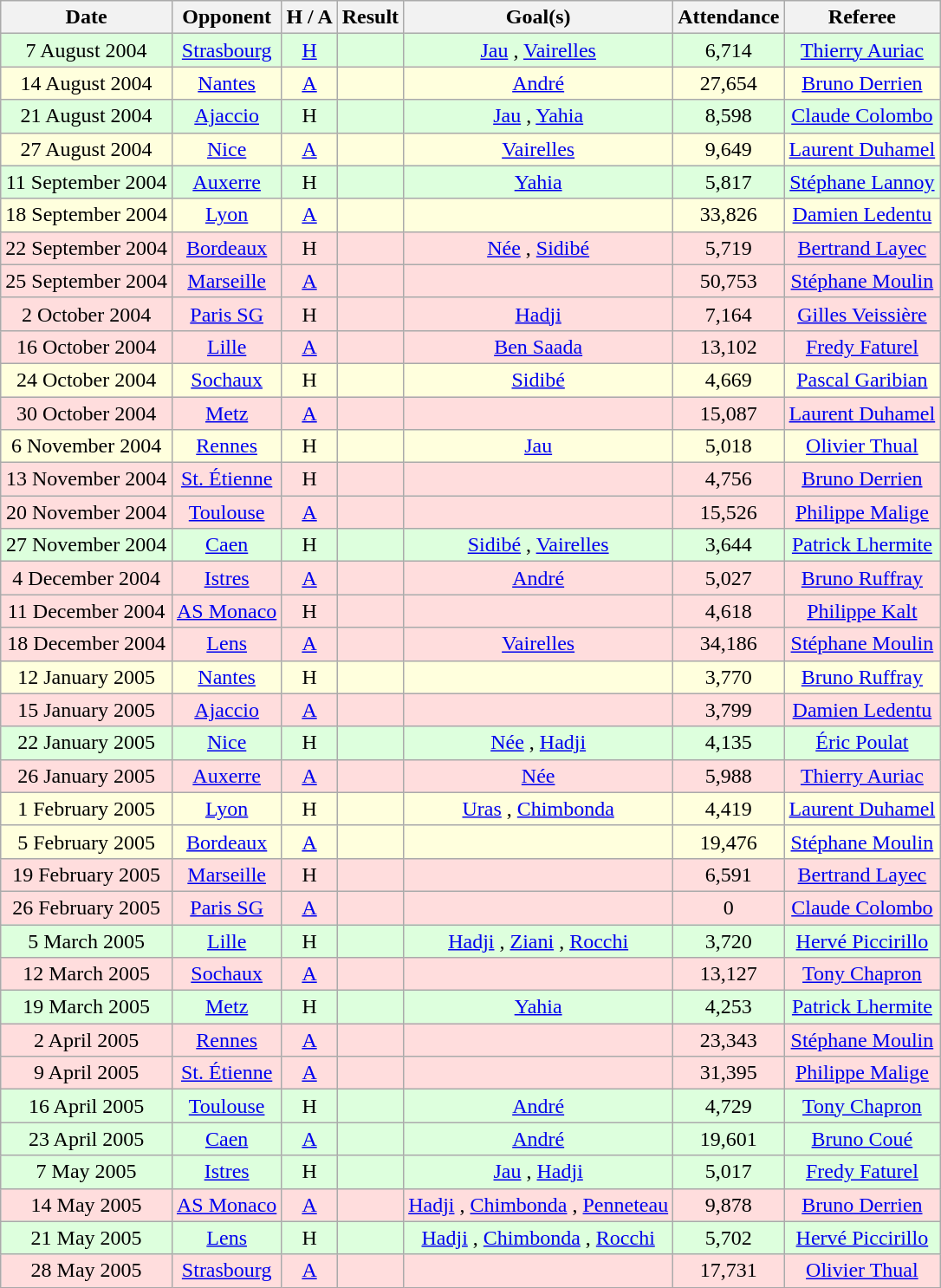<table class="wikitable sortable" style="text-align:center">
<tr>
<th class="sortable">Date</th>
<th>Opponent</th>
<th>H / A</th>
<th>Result</th>
<th>Goal(s)</th>
<th>Attendance</th>
<th>Referee</th>
</tr>
<tr style="background:#dfd;">
<td>7 August 2004</td>
<td><a href='#'>Strasbourg</a></td>
<td><a href='#'>H</a></td>
<td></td>
<td><a href='#'>Jau</a> , <a href='#'>Vairelles</a> </td>
<td>6,714</td>
<td><a href='#'>Thierry Auriac</a></td>
</tr>
<tr style="background:#ffd;">
<td>14 August 2004</td>
<td><a href='#'>Nantes</a></td>
<td><a href='#'>A</a></td>
<td></td>
<td><a href='#'>André</a> </td>
<td>27,654</td>
<td><a href='#'>Bruno Derrien</a></td>
</tr>
<tr style="background:#dfd;">
<td>21 August 2004</td>
<td><a href='#'>Ajaccio</a></td>
<td>H</td>
<td></td>
<td><a href='#'>Jau</a> , <a href='#'>Yahia</a> </td>
<td>8,598</td>
<td><a href='#'>Claude Colombo</a></td>
</tr>
<tr style="background:#ffd;">
<td>27 August 2004</td>
<td><a href='#'>Nice</a></td>
<td><a href='#'>A</a></td>
<td></td>
<td><a href='#'>Vairelles</a> </td>
<td>9,649</td>
<td><a href='#'>Laurent Duhamel</a></td>
</tr>
<tr style="background:#dfd;">
<td>11 September 2004</td>
<td><a href='#'>Auxerre</a></td>
<td>H</td>
<td></td>
<td><a href='#'>Yahia</a> </td>
<td>5,817</td>
<td><a href='#'>Stéphane Lannoy</a></td>
</tr>
<tr style="background:#ffd;">
<td>18 September 2004</td>
<td><a href='#'>Lyon</a></td>
<td><a href='#'>A</a></td>
<td></td>
<td></td>
<td>33,826</td>
<td><a href='#'>Damien Ledentu</a></td>
</tr>
<tr style="background:#fdd;">
<td>22 September 2004</td>
<td><a href='#'>Bordeaux</a></td>
<td>H</td>
<td></td>
<td><a href='#'>Née</a> , <a href='#'>Sidibé</a> </td>
<td>5,719</td>
<td><a href='#'>Bertrand Layec</a></td>
</tr>
<tr style="background:#fdd;">
<td>25 September 2004</td>
<td><a href='#'>Marseille</a></td>
<td><a href='#'>A</a></td>
<td></td>
<td></td>
<td>50,753</td>
<td><a href='#'>Stéphane Moulin</a></td>
</tr>
<tr style="background:#fdd;">
<td>2 October 2004</td>
<td><a href='#'>Paris SG</a></td>
<td>H</td>
<td></td>
<td><a href='#'>Hadji</a> </td>
<td>7,164</td>
<td><a href='#'>Gilles Veissière</a></td>
</tr>
<tr style="background:#fdd;">
<td>16 October 2004</td>
<td><a href='#'>Lille</a></td>
<td><a href='#'>A</a></td>
<td></td>
<td><a href='#'>Ben Saada</a> </td>
<td>13,102</td>
<td><a href='#'>Fredy Faturel</a></td>
</tr>
<tr style="background:#ffd;">
<td>24 October 2004</td>
<td><a href='#'>Sochaux</a></td>
<td>H</td>
<td></td>
<td><a href='#'>Sidibé</a> </td>
<td>4,669</td>
<td><a href='#'>Pascal Garibian</a></td>
</tr>
<tr style="background:#fdd;">
<td>30 October 2004</td>
<td><a href='#'>Metz</a></td>
<td><a href='#'>A</a></td>
<td></td>
<td></td>
<td>15,087</td>
<td><a href='#'>Laurent Duhamel</a></td>
</tr>
<tr style="background:#ffd;">
<td>6 November 2004</td>
<td><a href='#'>Rennes</a></td>
<td>H</td>
<td></td>
<td><a href='#'>Jau</a> </td>
<td>5,018</td>
<td><a href='#'>Olivier Thual</a></td>
</tr>
<tr style="background:#fdd;">
<td>13 November 2004</td>
<td><a href='#'>St. Étienne</a></td>
<td>H</td>
<td></td>
<td></td>
<td>4,756</td>
<td><a href='#'>Bruno Derrien</a></td>
</tr>
<tr style="background:#fdd;">
<td>20 November 2004</td>
<td><a href='#'>Toulouse</a></td>
<td><a href='#'>A</a></td>
<td></td>
<td></td>
<td>15,526</td>
<td><a href='#'>Philippe Malige</a></td>
</tr>
<tr style="background:#dfd;">
<td>27 November 2004</td>
<td><a href='#'>Caen</a></td>
<td>H</td>
<td></td>
<td><a href='#'>Sidibé</a> , <a href='#'>Vairelles</a> </td>
<td>3,644</td>
<td><a href='#'>Patrick Lhermite</a></td>
</tr>
<tr style="background:#fdd;">
<td>4 December 2004</td>
<td><a href='#'>Istres</a></td>
<td><a href='#'>A</a></td>
<td></td>
<td><a href='#'>André</a> </td>
<td>5,027</td>
<td><a href='#'>Bruno Ruffray</a></td>
</tr>
<tr style="background:#fdd;">
<td>11 December 2004</td>
<td><a href='#'>AS Monaco</a></td>
<td>H</td>
<td></td>
<td></td>
<td>4,618</td>
<td><a href='#'>Philippe Kalt</a></td>
</tr>
<tr style="background:#fdd;">
<td>18 December 2004</td>
<td><a href='#'>Lens</a></td>
<td><a href='#'>A</a></td>
<td></td>
<td><a href='#'>Vairelles</a> </td>
<td>34,186</td>
<td><a href='#'>Stéphane Moulin</a></td>
</tr>
<tr style="background:#ffd;">
<td>12 January 2005</td>
<td><a href='#'>Nantes</a></td>
<td>H</td>
<td></td>
<td></td>
<td>3,770</td>
<td><a href='#'>Bruno Ruffray</a></td>
</tr>
<tr style="background:#fdd;">
<td>15 January 2005</td>
<td><a href='#'>Ajaccio</a></td>
<td><a href='#'>A</a></td>
<td></td>
<td></td>
<td>3,799</td>
<td><a href='#'>Damien Ledentu</a></td>
</tr>
<tr style="background:#dfd;">
<td>22 January 2005</td>
<td><a href='#'>Nice</a></td>
<td>H</td>
<td></td>
<td><a href='#'>Née</a> , <a href='#'>Hadji</a> </td>
<td>4,135</td>
<td><a href='#'>Éric Poulat</a></td>
</tr>
<tr style="background:#fdd;">
<td>26 January 2005</td>
<td><a href='#'>Auxerre</a></td>
<td><a href='#'>A</a></td>
<td></td>
<td><a href='#'>Née</a> </td>
<td>5,988</td>
<td><a href='#'>Thierry Auriac</a></td>
</tr>
<tr style="background:#ffd;">
<td>1 February 2005</td>
<td><a href='#'>Lyon</a></td>
<td>H</td>
<td></td>
<td><a href='#'>Uras</a> , <a href='#'>Chimbonda</a> </td>
<td>4,419</td>
<td><a href='#'>Laurent Duhamel</a></td>
</tr>
<tr style="background:#ffd;">
<td>5 February 2005</td>
<td><a href='#'>Bordeaux</a></td>
<td><a href='#'>A</a></td>
<td></td>
<td></td>
<td>19,476</td>
<td><a href='#'>Stéphane Moulin</a></td>
</tr>
<tr style="background:#fdd;">
<td>19 February 2005</td>
<td><a href='#'>Marseille</a></td>
<td>H</td>
<td></td>
<td></td>
<td>6,591</td>
<td><a href='#'>Bertrand Layec</a></td>
</tr>
<tr style="background:#fdd;">
<td>26 February 2005</td>
<td><a href='#'>Paris SG</a></td>
<td><a href='#'>A</a></td>
<td></td>
<td></td>
<td>0</td>
<td><a href='#'>Claude Colombo</a></td>
</tr>
<tr style="background:#dfd;">
<td>5 March 2005</td>
<td><a href='#'>Lille</a></td>
<td>H</td>
<td></td>
<td><a href='#'>Hadji</a> , <a href='#'>Ziani</a> , <a href='#'>Rocchi</a> </td>
<td>3,720</td>
<td><a href='#'>Hervé Piccirillo</a></td>
</tr>
<tr style="background:#fdd;">
<td>12 March 2005</td>
<td><a href='#'>Sochaux</a></td>
<td><a href='#'>A</a></td>
<td></td>
<td></td>
<td>13,127</td>
<td><a href='#'>Tony Chapron</a></td>
</tr>
<tr style="background:#dfd;">
<td>19 March 2005</td>
<td><a href='#'>Metz</a></td>
<td>H</td>
<td></td>
<td><a href='#'>Yahia</a> </td>
<td>4,253</td>
<td><a href='#'>Patrick Lhermite</a></td>
</tr>
<tr style="background:#fdd;">
<td>2 April 2005</td>
<td><a href='#'>Rennes</a></td>
<td><a href='#'>A</a></td>
<td></td>
<td></td>
<td>23,343</td>
<td><a href='#'>Stéphane Moulin</a></td>
</tr>
<tr style="background:#fdd;">
<td>9 April 2005</td>
<td><a href='#'>St. Étienne</a></td>
<td><a href='#'>A</a></td>
<td></td>
<td></td>
<td>31,395</td>
<td><a href='#'>Philippe Malige</a></td>
</tr>
<tr style="background:#dfd;">
<td>16 April 2005</td>
<td><a href='#'>Toulouse</a></td>
<td>H</td>
<td></td>
<td><a href='#'>André</a> </td>
<td>4,729</td>
<td><a href='#'>Tony Chapron</a></td>
</tr>
<tr style="background:#dfd;">
<td>23 April 2005</td>
<td><a href='#'>Caen</a></td>
<td><a href='#'>A</a></td>
<td></td>
<td><a href='#'>André</a> </td>
<td>19,601</td>
<td><a href='#'>Bruno Coué</a></td>
</tr>
<tr style="background:#dfd;">
<td>7 May 2005</td>
<td><a href='#'>Istres</a></td>
<td>H</td>
<td></td>
<td><a href='#'>Jau</a> , <a href='#'>Hadji</a> </td>
<td>5,017</td>
<td><a href='#'>Fredy Faturel</a></td>
</tr>
<tr style="background:#fdd;">
<td>14 May 2005</td>
<td><a href='#'>AS Monaco</a></td>
<td><a href='#'>A</a></td>
<td></td>
<td><a href='#'>Hadji</a> , <a href='#'>Chimbonda</a> , <a href='#'>Penneteau</a> </td>
<td>9,878</td>
<td><a href='#'>Bruno Derrien</a></td>
</tr>
<tr style="background:#dfd;">
<td>21 May 2005</td>
<td><a href='#'>Lens</a></td>
<td>H</td>
<td></td>
<td><a href='#'>Hadji</a> , <a href='#'>Chimbonda</a> , <a href='#'>Rocchi</a> </td>
<td>5,702</td>
<td><a href='#'>Hervé Piccirillo</a></td>
</tr>
<tr style="background:#fdd;">
<td>28 May 2005</td>
<td><a href='#'>Strasbourg</a></td>
<td><a href='#'>A</a></td>
<td></td>
<td></td>
<td>17,731</td>
<td><a href='#'>Olivier Thual</a></td>
</tr>
</table>
